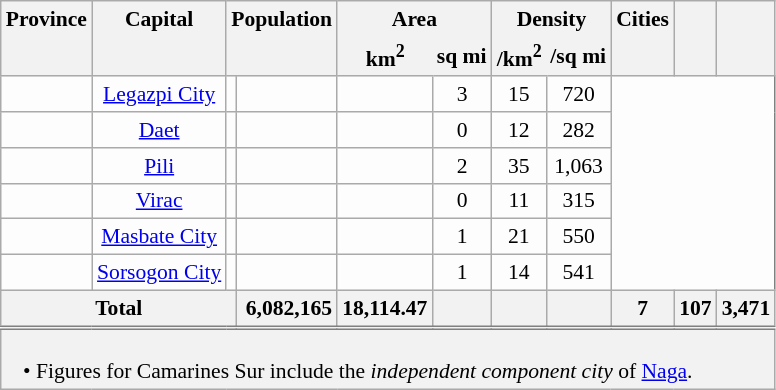<table class="wikitable sortable" style="background-color:#FDFDFD;text-align:center;font-size:90%;border:1pt solid grey;">
<tr>
<th scope="col" style="border-bottom:none;" class="unsortable">Province</th>
<th scope="col" style="border-bottom:none;" class="unsortable">Capital</th>
<th scope="col" style="border-bottom:none;white-space:nowrap;" class="unsortable" colspan=2>Population </th>
<th scope="col" style="border-bottom:none;" colspan=2>Area</th>
<th scope="col" style="border-bottom:none;" colspan=2>Density</th>
<th scope="col" style="border-bottom:none;" class="unsortable">Cities</th>
<th scope="col" style="border-bottom:none;" class="unsortable"></th>
<th scope="col" style="border-bottom:none;" class="unsortable"></th>
</tr>
<tr>
<th scope="col" style="border-top:none;"></th>
<th scope="col" style="border-top:none;"></th>
<th scope="col" style="border-top:none;" colspan=2></th>
<th scope="col" style="border-style:none none solid solid;">km<sup>2</sup></th>
<th scope="col" style="border-style:none solid solid none;white-space:nowrap;" class="unsortable">sq mi</th>
<th scope="col" style="border-style:none none solid solid;">/km<sup>2</sup></th>
<th scope="col" style="border-style:none solid solid none;white-space:nowrap;" class="unsortable">/sq mi</th>
<th scope="col" style="border-top:none;"></th>
<th scope="col" style="border-top:none;"></th>
<th scope="col" style="border-top:none;"></th>
</tr>
<tr>
<th scope="row" style="background-color:initial;"></th>
<td style=""><a href='#'>Legazpi City</a></td>
<td></td>
<td></td>
<td></td>
<td>3</td>
<td>15</td>
<td>720</td>
</tr>
<tr>
<th scope="row" style="background-color:initial;"></th>
<td style=""><a href='#'>Daet</a></td>
<td></td>
<td></td>
<td></td>
<td>0</td>
<td>12</td>
<td>282</td>
</tr>
<tr>
<th scope="row" style="background-color:initial;"></th>
<td style=""><a href='#'>Pili</a></td>
<td></td>
<td></td>
<td></td>
<td>2</td>
<td>35</td>
<td>1,063</td>
</tr>
<tr>
<th scope="row" style="background-color:initial;"></th>
<td style=""><a href='#'>Virac</a></td>
<td></td>
<td></td>
<td></td>
<td>0</td>
<td>11</td>
<td>315</td>
</tr>
<tr>
<th scope="row" style="background-color:initial;"></th>
<td style=""><a href='#'>Masbate City</a></td>
<td></td>
<td></td>
<td></td>
<td>1</td>
<td>21</td>
<td>550</td>
</tr>
<tr>
<th scope="row" style="background-color:initial;"></th>
<td style=""><a href='#'>Sorsogon City</a></td>
<td></td>
<td></td>
<td></td>
<td>1</td>
<td>14</td>
<td>541</td>
</tr>
<tr class="sortbottom">
<th scope="row" colspan=3 style="">Total</th>
<th scope="col" style="text-align:right;" style="text-align:right;">6,082,165</th>
<th scope="col" style="text-align:right;">18,114.47</th>
<th scope="col"></th>
<th scope="col" style="text-align:right;"></th>
<th scope="col" style="text-align:right;"></th>
<th scope="col">7</th>
<th scope="col">107</th>
<th scope="col">3,471</th>
</tr>
<tr class="sortbottom" style="text-align:left;background-color:#F2F2F2;border-top:double grey;">
<td style="padding-left:1em;" colspan=13><br>• Figures for Camarines Sur include the <em>independent component city</em> of <a href='#'>Naga</a>.</td>
</tr>
</table>
